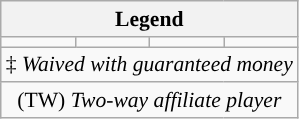<table class="wikitable" style="font-size:90%; text-align:center;">
<tr>
<th colspan="4">Legend</th>
</tr>
<tr>
<td></td>
<td></td>
<td></td>
<td></td>
</tr>
<tr>
<td colspan="4">‡ <em>Waived with guaranteed money</em></td>
</tr>
<tr>
<td colspan="4">(TW) <em>Two-way affiliate player</em></td>
</tr>
</table>
